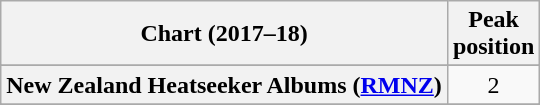<table class="wikitable sortable plainrowheaders" style="text-align:center">
<tr>
<th scope="col">Chart (2017–18)</th>
<th scope="col">Peak<br> position</th>
</tr>
<tr>
</tr>
<tr>
<th scope="row">New Zealand Heatseeker Albums (<a href='#'>RMNZ</a>)</th>
<td>2</td>
</tr>
<tr>
</tr>
<tr>
</tr>
</table>
